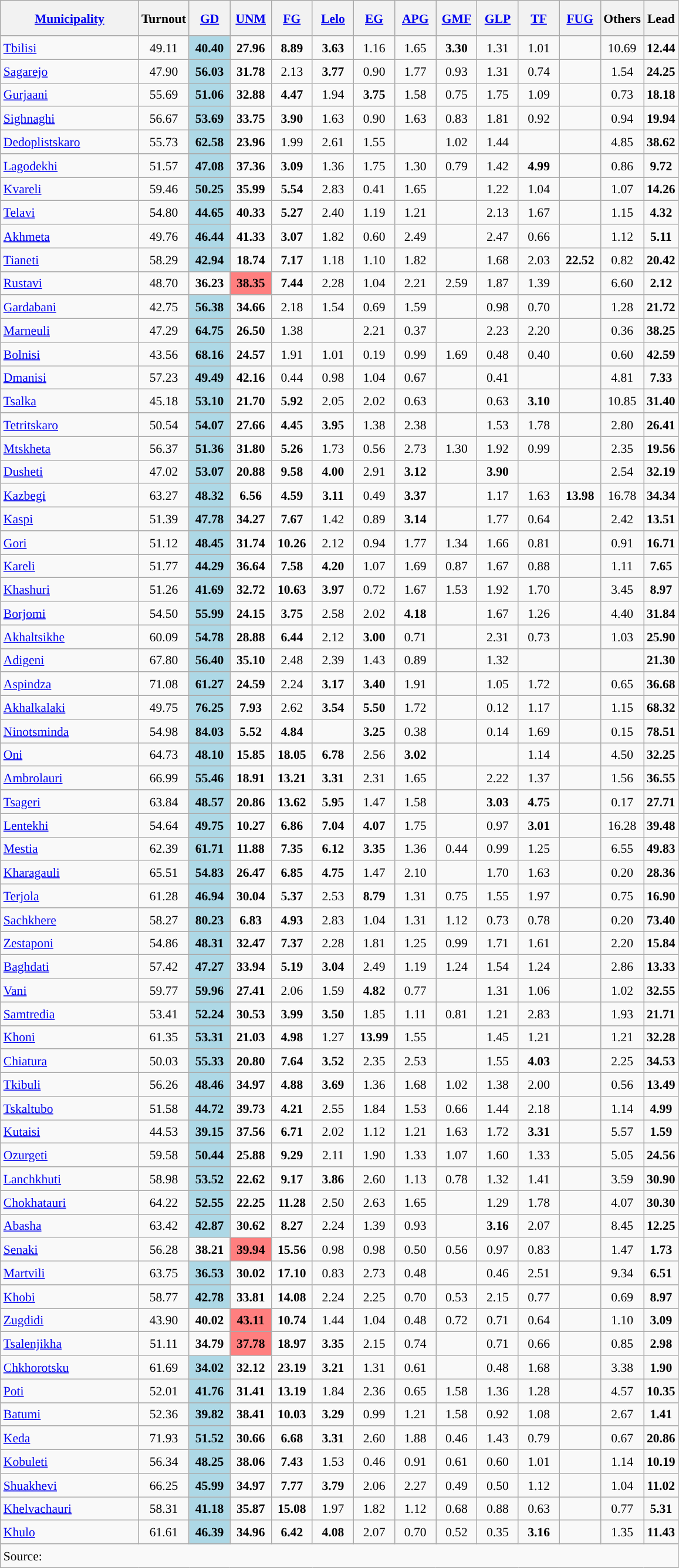<table class="wikitable sortable" style="text-align:center;font-size:90%;line-height:20px">
<tr style="height:40px;">
<th style="width:150px;"><a href='#'>Municipality</a></th>
<th style="width:40px;">Turnout</th>
<th style="width:40px;"><a href='#'>GD</a></th>
<th style="width:40px;"><a href='#'>UNM</a></th>
<th style="width:40px;"><a href='#'>FG</a></th>
<th style="width:40px;"><a href='#'>Lelo</a></th>
<th style="width:40px;"><a href='#'>EG</a></th>
<th style="width:40px;"><a href='#'>APG</a></th>
<th style="width:40px;"><a href='#'>GMF</a></th>
<th style="width:40px;"><a href='#'>GLP</a></th>
<th style="width:40px;"><a href='#'>TF</a></th>
<th style="width:40px;"><a href='#'>FUG</a></th>
<th style="width:40px;">Others</th>
<th style="width:30px;">Lead</th>
</tr>
<tr>
<td align="left"><a href='#'>Tbilisi</a></td>
<td>49.11</td>
<td style="background:#ADD8E6;"><strong>40.40</strong></td>
<td><strong>27.96</strong></td>
<td><strong>8.89</strong></td>
<td><strong>3.63</strong></td>
<td>1.16</td>
<td>1.65</td>
<td><strong>3.30</strong></td>
<td>1.31</td>
<td>1.01</td>
<td></td>
<td>10.69</td>
<td style="background:"><strong>12.44</strong></td>
</tr>
<tr>
<td align="left"><a href='#'>Sagarejo</a></td>
<td>47.90</td>
<td style="background:#ADD8E6;"><strong>56.03</strong></td>
<td><strong>31.78</strong></td>
<td>2.13</td>
<td><strong>3.77</strong></td>
<td>0.90</td>
<td>1.77</td>
<td>0.93</td>
<td>1.31</td>
<td>0.74</td>
<td></td>
<td>1.54</td>
<td style="background:"><strong>24.25</strong></td>
</tr>
<tr>
<td align="left"><a href='#'>Gurjaani</a></td>
<td>55.69</td>
<td style="background:#ADD8E6;"><strong>51.06</strong></td>
<td><strong>32.88</strong></td>
<td><strong>4.47</strong></td>
<td>1.94</td>
<td><strong>3.75</strong></td>
<td>1.58</td>
<td>0.75</td>
<td>1.75</td>
<td>1.09</td>
<td></td>
<td>0.73</td>
<td style="background:"><strong>18.18</strong></td>
</tr>
<tr>
<td align="left"><a href='#'>Sighnaghi</a></td>
<td>56.67</td>
<td style="background:#ADD8E6;"><strong>53.69</strong></td>
<td><strong>33.75</strong></td>
<td><strong>3.90</strong></td>
<td>1.63</td>
<td>0.90</td>
<td>1.63</td>
<td>0.83</td>
<td>1.81</td>
<td>0.92</td>
<td></td>
<td>0.94</td>
<td style="background:"><strong>19.94</strong></td>
</tr>
<tr>
<td align="left"><a href='#'>Dedoplistskaro</a></td>
<td>55.73</td>
<td style="background:#ADD8E6;"><strong>62.58</strong></td>
<td><strong>23.96</strong></td>
<td>1.99</td>
<td>2.61</td>
<td>1.55</td>
<td></td>
<td>1.02</td>
<td>1.44</td>
<td></td>
<td></td>
<td>4.85</td>
<td style="background:"><strong>38.62</strong></td>
</tr>
<tr>
<td align="left"><a href='#'>Lagodekhi</a></td>
<td>51.57</td>
<td style="background:#ADD8E6;"><strong>47.08</strong></td>
<td><strong>37.36</strong></td>
<td><strong>3.09</strong></td>
<td>1.36</td>
<td>1.75</td>
<td>1.30</td>
<td>0.79</td>
<td>1.42</td>
<td><strong>4.99</strong></td>
<td></td>
<td>0.86</td>
<td style="background:"><strong>9.72</strong></td>
</tr>
<tr>
<td align="left"><a href='#'>Kvareli</a></td>
<td>59.46</td>
<td style="background:#ADD8E6;"><strong>50.25</strong></td>
<td><strong>35.99</strong></td>
<td><strong>5.54</strong></td>
<td>2.83</td>
<td>0.41</td>
<td>1.65</td>
<td></td>
<td>1.22</td>
<td>1.04</td>
<td></td>
<td>1.07</td>
<td style="background:"><strong>14.26</strong></td>
</tr>
<tr>
<td align="left"><a href='#'>Telavi</a></td>
<td>54.80</td>
<td style="background:#ADD8E6;"><strong>44.65</strong></td>
<td><strong>40.33</strong></td>
<td><strong>5.27</strong></td>
<td>2.40</td>
<td>1.19</td>
<td>1.21</td>
<td></td>
<td>2.13</td>
<td>1.67</td>
<td></td>
<td>1.15</td>
<td style="background:"><strong>4.32</strong></td>
</tr>
<tr>
<td align="left"><a href='#'>Akhmeta</a></td>
<td>49.76</td>
<td style="background:#ADD8E6;"><strong>46.44</strong></td>
<td><strong>41.33</strong></td>
<td><strong>3.07</strong></td>
<td>1.82</td>
<td>0.60</td>
<td>2.49</td>
<td></td>
<td>2.47</td>
<td>0.66</td>
<td></td>
<td>1.12</td>
<td style="background:"><strong>5.11</strong></td>
</tr>
<tr>
<td align="left"><a href='#'>Tianeti</a></td>
<td>58.29</td>
<td style="background:#ADD8E6;"><strong>42.94</strong></td>
<td><strong>18.74</strong></td>
<td><strong>7.17</strong></td>
<td>1.18</td>
<td>1.10</td>
<td>1.82</td>
<td></td>
<td>1.68</td>
<td>2.03</td>
<td><strong>22.52</strong></td>
<td>0.82</td>
<td style="background:"><strong>20.42</strong></td>
</tr>
<tr>
<td align="left"><a href='#'>Rustavi</a></td>
<td>48.70</td>
<td><strong>36.23</strong></td>
<td style="background:#FF7F7F;"><strong>38.35</strong></td>
<td><strong>7.44</strong></td>
<td>2.28</td>
<td>1.04</td>
<td>2.21</td>
<td>2.59</td>
<td>1.87</td>
<td>1.39</td>
<td></td>
<td>6.60</td>
<td style="background:"><strong>2.12</strong></td>
</tr>
<tr>
<td align="left"><a href='#'>Gardabani</a></td>
<td>42.75</td>
<td style="background:#ADD8E6;"><strong>56.38</strong></td>
<td><strong>34.66</strong></td>
<td>2.18</td>
<td>1.54</td>
<td>0.69</td>
<td>1.59</td>
<td></td>
<td>0.98</td>
<td>0.70</td>
<td></td>
<td>1.28</td>
<td style="background:"><strong>21.72</strong></td>
</tr>
<tr>
<td align="left"><a href='#'>Marneuli</a></td>
<td>47.29</td>
<td style="background:#ADD8E6;"><strong>64.75</strong></td>
<td><strong>26.50</strong></td>
<td>1.38</td>
<td></td>
<td>2.21</td>
<td>0.37</td>
<td></td>
<td>2.23</td>
<td>2.20</td>
<td></td>
<td>0.36</td>
<td style="background:"><strong>38.25</strong></td>
</tr>
<tr>
<td align="left"><a href='#'>Bolnisi</a></td>
<td>43.56</td>
<td style="background:#ADD8E6;"><strong>68.16</strong></td>
<td><strong>24.57</strong></td>
<td>1.91</td>
<td>1.01</td>
<td>0.19</td>
<td>0.99</td>
<td>1.69</td>
<td>0.48</td>
<td>0.40</td>
<td></td>
<td>0.60</td>
<td style="background:"><strong>42.59</strong></td>
</tr>
<tr>
<td align="left"><a href='#'>Dmanisi</a></td>
<td>57.23</td>
<td style="background:#ADD8E6;"><strong>49.49</strong></td>
<td><strong>42.16</strong></td>
<td>0.44</td>
<td>0.98</td>
<td>1.04</td>
<td>0.67</td>
<td></td>
<td>0.41</td>
<td></td>
<td></td>
<td>4.81</td>
<td style="background:"><strong>7.33</strong></td>
</tr>
<tr>
<td align="left"><a href='#'>Tsalka</a></td>
<td>45.18</td>
<td style="background:#ADD8E6;"><strong>53.10</strong></td>
<td><strong>21.70</strong></td>
<td><strong>5.92</strong></td>
<td>2.05</td>
<td>2.02</td>
<td>0.63</td>
<td></td>
<td>0.63</td>
<td><strong>3.10</strong></td>
<td></td>
<td>10.85</td>
<td style="background:"><strong>31.40</strong></td>
</tr>
<tr>
<td align="left"><a href='#'>Tetritskaro</a></td>
<td>50.54</td>
<td style="background:#ADD8E6;"><strong>54.07</strong></td>
<td><strong>27.66</strong></td>
<td><strong>4.45</strong></td>
<td><strong>3.95</strong></td>
<td>1.38</td>
<td>2.38</td>
<td></td>
<td>1.53</td>
<td>1.78</td>
<td></td>
<td>2.80</td>
<td style="background:"><strong>26.41</strong></td>
</tr>
<tr>
<td align="left"><a href='#'>Mtskheta</a></td>
<td>56.37</td>
<td style="background:#ADD8E6;"><strong>51.36</strong></td>
<td><strong>31.80</strong></td>
<td><strong>5.26</strong></td>
<td>1.73</td>
<td>0.56</td>
<td>2.73</td>
<td>1.30</td>
<td>1.92</td>
<td>0.99</td>
<td></td>
<td>2.35</td>
<td style="background:"><strong>19.56</strong></td>
</tr>
<tr>
<td align="left"><a href='#'>Dusheti</a></td>
<td>47.02</td>
<td style="background:#ADD8E6;"><strong>53.07</strong></td>
<td><strong>20.88</strong></td>
<td><strong>9.58</strong></td>
<td><strong>4.00</strong></td>
<td>2.91</td>
<td><strong>3.12</strong></td>
<td></td>
<td><strong>3.90</strong></td>
<td></td>
<td></td>
<td>2.54</td>
<td style="background:"><strong>32.19</strong></td>
</tr>
<tr>
<td align="left"><a href='#'>Kazbegi</a></td>
<td>63.27</td>
<td style="background:#ADD8E6;"><strong>48.32</strong></td>
<td><strong>6.56</strong></td>
<td><strong>4.59</strong></td>
<td><strong>3.11</strong></td>
<td>0.49</td>
<td><strong>3.37</strong></td>
<td></td>
<td>1.17</td>
<td>1.63</td>
<td><strong>13.98</strong></td>
<td>16.78</td>
<td style="background:"><strong>34.34</strong></td>
</tr>
<tr>
<td align="left"><a href='#'>Kaspi</a></td>
<td>51.39</td>
<td style="background:#ADD8E6;"><strong>47.78</strong></td>
<td><strong>34.27</strong></td>
<td><strong>7.67</strong></td>
<td>1.42</td>
<td>0.89</td>
<td><strong>3.14</strong></td>
<td></td>
<td>1.77</td>
<td>0.64</td>
<td></td>
<td>2.42</td>
<td style="background:"><strong>13.51</strong></td>
</tr>
<tr>
<td align="left"><a href='#'>Gori</a></td>
<td>51.12</td>
<td style="background:#ADD8E6;"><strong>48.45</strong></td>
<td><strong>31.74</strong></td>
<td><strong>10.26</strong></td>
<td>2.12</td>
<td>0.94</td>
<td>1.77</td>
<td>1.34</td>
<td>1.66</td>
<td>0.81</td>
<td></td>
<td>0.91</td>
<td style="background:"><strong>16.71</strong></td>
</tr>
<tr>
<td align="left"><a href='#'>Kareli</a></td>
<td>51.77</td>
<td style="background:#ADD8E6;"><strong>44.29</strong></td>
<td><strong>36.64</strong></td>
<td><strong>7.58</strong></td>
<td><strong>4.20</strong></td>
<td>1.07</td>
<td>1.69</td>
<td>0.87</td>
<td>1.67</td>
<td>0.88</td>
<td></td>
<td>1.11</td>
<td style="background:"><strong>7.65</strong></td>
</tr>
<tr>
<td align="left"><a href='#'>Khashuri</a></td>
<td>51.26</td>
<td style="background:#ADD8E6;"><strong>41.69</strong></td>
<td><strong>32.72</strong></td>
<td><strong>10.63</strong></td>
<td><strong>3.97</strong></td>
<td>0.72</td>
<td>1.67</td>
<td>1.53</td>
<td>1.92</td>
<td>1.70</td>
<td></td>
<td>3.45</td>
<td style="background:"><strong>8.97</strong></td>
</tr>
<tr>
<td align="left"><a href='#'>Borjomi</a></td>
<td>54.50</td>
<td style="background:#ADD8E6;"><strong>55.99</strong></td>
<td><strong>24.15</strong></td>
<td><strong>3.75</strong></td>
<td>2.58</td>
<td>2.02</td>
<td><strong>4.18</strong></td>
<td></td>
<td>1.67</td>
<td>1.26</td>
<td></td>
<td>4.40</td>
<td style="background:"><strong>31.84</strong></td>
</tr>
<tr>
<td align="left"><a href='#'>Akhaltsikhe</a></td>
<td>60.09</td>
<td style="background:#ADD8E6;"><strong>54.78</strong></td>
<td><strong>28.88</strong></td>
<td><strong>6.44</strong></td>
<td>2.12</td>
<td><strong>3.00</strong></td>
<td>0.71</td>
<td></td>
<td>2.31</td>
<td>0.73</td>
<td></td>
<td>1.03</td>
<td style="background:"><strong>25.90</strong></td>
</tr>
<tr>
<td align="left"><a href='#'>Adigeni</a></td>
<td>67.80</td>
<td style="background:#ADD8E6;"><strong>56.40</strong></td>
<td><strong>35.10</strong></td>
<td>2.48</td>
<td>2.39</td>
<td>1.43</td>
<td>0.89</td>
<td></td>
<td>1.32</td>
<td></td>
<td></td>
<td></td>
<td style="background:"><strong>21.30</strong></td>
</tr>
<tr>
<td align="left"><a href='#'>Aspindza</a></td>
<td>71.08</td>
<td style="background:#ADD8E6;"><strong>61.27</strong></td>
<td><strong>24.59</strong></td>
<td>2.24</td>
<td><strong>3.17</strong></td>
<td><strong>3.40</strong></td>
<td>1.91</td>
<td></td>
<td>1.05</td>
<td>1.72</td>
<td></td>
<td>0.65</td>
<td style="background:"><strong>36.68</strong></td>
</tr>
<tr>
<td align="left"><a href='#'>Akhalkalaki</a></td>
<td>49.75</td>
<td style="background:#ADD8E6;"><strong>76.25</strong></td>
<td><strong>7.93</strong></td>
<td>2.62</td>
<td><strong>3.54</strong></td>
<td><strong>5.50</strong></td>
<td>1.72</td>
<td></td>
<td>0.12</td>
<td>1.17</td>
<td></td>
<td>1.15</td>
<td style="background:"><strong>68.32</strong></td>
</tr>
<tr>
<td align="left"><a href='#'>Ninotsminda</a></td>
<td>54.98</td>
<td style="background:#ADD8E6;"><strong>84.03</strong></td>
<td><strong>5.52</strong></td>
<td><strong>4.84</strong></td>
<td></td>
<td><strong>3.25</strong></td>
<td>0.38</td>
<td></td>
<td>0.14</td>
<td>1.69</td>
<td></td>
<td>0.15</td>
<td style="background:"><strong>78.51</strong></td>
</tr>
<tr>
<td align="left"><a href='#'>Oni</a></td>
<td>64.73</td>
<td style="background:#ADD8E6;"><strong>48.10</strong></td>
<td><strong>15.85</strong></td>
<td><strong>18.05</strong></td>
<td><strong>6.78</strong></td>
<td>2.56</td>
<td><strong>3.02</strong></td>
<td></td>
<td></td>
<td>1.14</td>
<td></td>
<td>4.50</td>
<td style="background:"><strong>32.25</strong></td>
</tr>
<tr>
<td align="left"><a href='#'>Ambrolauri</a></td>
<td>66.99</td>
<td style="background:#ADD8E6;"><strong>55.46</strong></td>
<td><strong>18.91</strong></td>
<td><strong>13.21</strong></td>
<td><strong>3.31</strong></td>
<td>2.31</td>
<td>1.65</td>
<td></td>
<td>2.22</td>
<td>1.37</td>
<td></td>
<td>1.56</td>
<td style="background:"><strong>36.55</strong></td>
</tr>
<tr>
<td align="left"><a href='#'>Tsageri</a></td>
<td>63.84</td>
<td style="background:#ADD8E6;"><strong>48.57</strong></td>
<td><strong>20.86</strong></td>
<td><strong>13.62</strong></td>
<td><strong>5.95</strong></td>
<td>1.47</td>
<td>1.58</td>
<td></td>
<td><strong>3.03</strong></td>
<td><strong>4.75</strong></td>
<td></td>
<td>0.17</td>
<td style="background:"><strong>27.71</strong></td>
</tr>
<tr>
<td align="left"><a href='#'>Lentekhi</a></td>
<td>54.64</td>
<td style="background:#ADD8E6;"><strong>49.75</strong></td>
<td><strong>10.27</strong></td>
<td><strong>6.86</strong></td>
<td><strong>7.04</strong></td>
<td><strong>4.07</strong></td>
<td>1.75</td>
<td></td>
<td>0.97</td>
<td><strong>3.01</strong></td>
<td></td>
<td>16.28</td>
<td style="background:"><strong>39.48</strong></td>
</tr>
<tr>
<td align="left"><a href='#'>Mestia</a></td>
<td>62.39</td>
<td style="background:#ADD8E6;"><strong>61.71</strong></td>
<td><strong>11.88</strong></td>
<td><strong>7.35</strong></td>
<td><strong>6.12</strong></td>
<td><strong>3.35</strong></td>
<td>1.36</td>
<td>0.44</td>
<td>0.99</td>
<td>1.25</td>
<td></td>
<td>6.55</td>
<td style="background:"><strong>49.83</strong></td>
</tr>
<tr>
<td align="left"><a href='#'>Kharagauli</a></td>
<td>65.51</td>
<td style="background:#ADD8E6;"><strong>54.83</strong></td>
<td><strong>26.47</strong></td>
<td><strong>6.85</strong></td>
<td><strong>4.75</strong></td>
<td>1.47</td>
<td>2.10</td>
<td></td>
<td>1.70</td>
<td>1.63</td>
<td></td>
<td>0.20</td>
<td style="background:"><strong>28.36</strong></td>
</tr>
<tr>
<td align="left"><a href='#'>Terjola</a></td>
<td>61.28</td>
<td style="background:#ADD8E6;"><strong>46.94</strong></td>
<td><strong>30.04</strong></td>
<td><strong>5.37</strong></td>
<td>2.53</td>
<td><strong>8.79</strong></td>
<td>1.31</td>
<td>0.75</td>
<td>1.55</td>
<td>1.97</td>
<td></td>
<td>0.75</td>
<td style="background:"><strong>16.90</strong></td>
</tr>
<tr>
<td align="left"><a href='#'>Sachkhere</a></td>
<td>58.27</td>
<td style="background:#ADD8E6;"><strong>80.23</strong></td>
<td><strong>6.83</strong></td>
<td><strong>4.93</strong></td>
<td>2.83</td>
<td>1.04</td>
<td>1.31</td>
<td>1.12</td>
<td>0.73</td>
<td>0.78</td>
<td></td>
<td>0.20</td>
<td style="background:"><strong>73.40</strong></td>
</tr>
<tr>
<td align="left"><a href='#'>Zestaponi</a></td>
<td>54.86</td>
<td style="background:#ADD8E6;"><strong>48.31</strong></td>
<td><strong>32.47</strong></td>
<td><strong>7.37</strong></td>
<td>2.28</td>
<td>1.81</td>
<td>1.25</td>
<td>0.99</td>
<td>1.71</td>
<td>1.61</td>
<td></td>
<td>2.20</td>
<td style="background:"><strong>15.84</strong></td>
</tr>
<tr>
<td align="left"><a href='#'>Baghdati</a></td>
<td>57.42</td>
<td style="background:#ADD8E6;"><strong>47.27</strong></td>
<td><strong>33.94</strong></td>
<td><strong>5.19</strong></td>
<td><strong>3.04</strong></td>
<td>2.49</td>
<td>1.19</td>
<td>1.24</td>
<td>1.54</td>
<td>1.24</td>
<td></td>
<td>2.86</td>
<td style="background:"><strong>13.33</strong></td>
</tr>
<tr>
<td align="left"><a href='#'>Vani</a></td>
<td>59.77</td>
<td style="background:#ADD8E6;"><strong>59.96</strong></td>
<td><strong>27.41</strong></td>
<td>2.06</td>
<td>1.59</td>
<td><strong>4.82</strong></td>
<td>0.77</td>
<td></td>
<td>1.31</td>
<td>1.06</td>
<td></td>
<td>1.02</td>
<td style="background:"><strong>32.55</strong></td>
</tr>
<tr>
<td align="left"><a href='#'>Samtredia</a></td>
<td>53.41</td>
<td style="background:#ADD8E6;"><strong>52.24</strong></td>
<td><strong>30.53</strong></td>
<td><strong>3.99</strong></td>
<td><strong>3.50</strong></td>
<td>1.85</td>
<td>1.11</td>
<td>0.81</td>
<td>1.21</td>
<td>2.83</td>
<td></td>
<td>1.93</td>
<td style="background:"><strong>21.71</strong></td>
</tr>
<tr>
<td align="left"><a href='#'>Khoni</a></td>
<td>61.35</td>
<td style="background:#ADD8E6;"><strong>53.31</strong></td>
<td><strong>21.03</strong></td>
<td><strong>4.98</strong></td>
<td>1.27</td>
<td><strong>13.99</strong></td>
<td>1.55</td>
<td></td>
<td>1.45</td>
<td>1.21</td>
<td></td>
<td>1.21</td>
<td style="background:"><strong>32.28</strong></td>
</tr>
<tr>
<td align="left"><a href='#'>Chiatura</a></td>
<td>50.03</td>
<td style="background:#ADD8E6;"><strong>55.33</strong></td>
<td><strong>20.80</strong></td>
<td><strong>7.64</strong></td>
<td><strong>3.52</strong></td>
<td>2.35</td>
<td>2.53</td>
<td></td>
<td>1.55</td>
<td><strong>4.03</strong></td>
<td></td>
<td>2.25</td>
<td style="background:"><strong>34.53</strong></td>
</tr>
<tr>
<td align="left"><a href='#'>Tkibuli</a></td>
<td>56.26</td>
<td style="background:#ADD8E6;"><strong>48.46</strong></td>
<td><strong>34.97</strong></td>
<td><strong>4.88</strong></td>
<td><strong>3.69</strong></td>
<td>1.36</td>
<td>1.68</td>
<td>1.02</td>
<td>1.38</td>
<td>2.00</td>
<td></td>
<td>0.56</td>
<td style="background:"><strong>13.49</strong></td>
</tr>
<tr>
<td align="left"><a href='#'>Tskaltubo</a></td>
<td>51.58</td>
<td style="background:#ADD8E6;"><strong>44.72</strong></td>
<td><strong>39.73</strong></td>
<td><strong>4.21</strong></td>
<td>2.55</td>
<td>1.84</td>
<td>1.53</td>
<td>0.66</td>
<td>1.44</td>
<td>2.18</td>
<td></td>
<td>1.14</td>
<td style="background:"><strong>4.99</strong></td>
</tr>
<tr>
<td align="left"><a href='#'>Kutaisi</a></td>
<td>44.53</td>
<td style="background:#ADD8E6;"><strong>39.15</strong></td>
<td><strong>37.56</strong></td>
<td><strong>6.71</strong></td>
<td>2.02</td>
<td>1.12</td>
<td>1.21</td>
<td>1.63</td>
<td>1.72</td>
<td><strong>3.31</strong></td>
<td></td>
<td>5.57</td>
<td style="background:"><strong>1.59</strong></td>
</tr>
<tr>
<td align="left"><a href='#'>Ozurgeti</a></td>
<td>59.58</td>
<td style="background:#ADD8E6;"><strong>50.44</strong></td>
<td><strong>25.88</strong></td>
<td><strong>9.29</strong></td>
<td>2.11</td>
<td>1.90</td>
<td>1.33</td>
<td>1.07</td>
<td>1.60</td>
<td>1.33</td>
<td></td>
<td>5.05</td>
<td style="background:"><strong>24.56</strong></td>
</tr>
<tr>
<td align="left"><a href='#'>Lanchkhuti</a></td>
<td>58.98</td>
<td style="background:#ADD8E6;"><strong>53.52</strong></td>
<td><strong>22.62</strong></td>
<td><strong>9.17</strong></td>
<td><strong>3.86</strong></td>
<td>2.60</td>
<td>1.13</td>
<td>0.78</td>
<td>1.32</td>
<td>1.41</td>
<td></td>
<td>3.59</td>
<td style="background:"><strong>30.90</strong></td>
</tr>
<tr>
<td align="left"><a href='#'>Chokhatauri</a></td>
<td>64.22</td>
<td style="background:#ADD8E6;"><strong>52.55</strong></td>
<td><strong>22.25</strong></td>
<td><strong>11.28</strong></td>
<td>2.50</td>
<td>2.63</td>
<td>1.65</td>
<td></td>
<td>1.29</td>
<td>1.78</td>
<td></td>
<td>4.07</td>
<td style="background:"><strong>30.30</strong></td>
</tr>
<tr>
<td align="left"><a href='#'>Abasha</a></td>
<td>63.42</td>
<td style="background:#ADD8E6;"><strong>42.87</strong></td>
<td><strong>30.62</strong></td>
<td><strong>8.27</strong></td>
<td>2.24</td>
<td>1.39</td>
<td>0.93</td>
<td></td>
<td><strong>3.16</strong></td>
<td>2.07</td>
<td></td>
<td>8.45</td>
<td style="background:"><strong>12.25</strong></td>
</tr>
<tr>
<td align="left"><a href='#'>Senaki</a></td>
<td>56.28</td>
<td><strong>38.21</strong></td>
<td style="background:#FF7F7F;"><strong>39.94</strong></td>
<td><strong>15.56</strong></td>
<td>0.98</td>
<td>0.98</td>
<td>0.50</td>
<td>0.56</td>
<td>0.97</td>
<td>0.83</td>
<td></td>
<td>1.47</td>
<td style="background:"><strong>1.73</strong></td>
</tr>
<tr>
<td align="left"><a href='#'>Martvili</a></td>
<td>63.75</td>
<td style="background:#ADD8E6;"><strong>36.53</strong></td>
<td><strong>30.02</strong></td>
<td><strong>17.10</strong></td>
<td>0.83</td>
<td>2.73</td>
<td>0.48</td>
<td></td>
<td>0.46</td>
<td>2.51</td>
<td></td>
<td>9.34</td>
<td style="background:"><strong>6.51</strong></td>
</tr>
<tr>
<td align="left"><a href='#'>Khobi</a></td>
<td>58.77</td>
<td style="background:#ADD8E6;"><strong>42.78</strong></td>
<td><strong>33.81</strong></td>
<td><strong>14.08</strong></td>
<td>2.24</td>
<td>2.25</td>
<td>0.70</td>
<td>0.53</td>
<td>2.15</td>
<td>0.77</td>
<td></td>
<td>0.69</td>
<td style="background:"><strong>8.97</strong></td>
</tr>
<tr>
<td align="left"><a href='#'>Zugdidi</a></td>
<td>43.90</td>
<td><strong>40.02</strong></td>
<td style="background:#FF7F7F;"><strong>43.11</strong></td>
<td><strong>10.74</strong></td>
<td>1.44</td>
<td>1.04</td>
<td>0.48</td>
<td>0.72</td>
<td>0.71</td>
<td>0.64</td>
<td></td>
<td>1.10</td>
<td style="background:"><strong>3.09</strong></td>
</tr>
<tr>
<td align="left"><a href='#'>Tsalenjikha</a></td>
<td>51.11</td>
<td><strong>34.79</strong></td>
<td style="background:#FF7F7F;"><strong>37.78</strong></td>
<td><strong>18.97</strong></td>
<td><strong>3.35</strong></td>
<td>2.15</td>
<td>0.74</td>
<td></td>
<td>0.71</td>
<td>0.66</td>
<td></td>
<td>0.85</td>
<td style="background:"><strong>2.98</strong></td>
</tr>
<tr>
<td align="left"><a href='#'>Chkhorotsku</a></td>
<td>61.69</td>
<td style="background:#ADD8E6;"><strong>34.02</strong></td>
<td><strong>32.12</strong></td>
<td><strong>23.19</strong></td>
<td><strong>3.21</strong></td>
<td>1.31</td>
<td>0.61</td>
<td></td>
<td>0.48</td>
<td>1.68</td>
<td></td>
<td>3.38</td>
<td style="background:"><strong>1.90</strong></td>
</tr>
<tr>
<td align="left"><a href='#'>Poti</a></td>
<td>52.01</td>
<td style="background:#ADD8E6;"><strong>41.76</strong></td>
<td><strong>31.41</strong></td>
<td><strong>13.19</strong></td>
<td>1.84</td>
<td>2.36</td>
<td>0.65</td>
<td>1.58</td>
<td>1.36</td>
<td>1.28</td>
<td></td>
<td>4.57</td>
<td style="background:"><strong>10.35</strong></td>
</tr>
<tr>
<td align="left"><a href='#'>Batumi</a></td>
<td>52.36</td>
<td style="background:#ADD8E6;"><strong>39.82</strong></td>
<td><strong>38.41</strong></td>
<td><strong>10.03</strong></td>
<td><strong>3.29</strong></td>
<td>0.99</td>
<td>1.21</td>
<td>1.58</td>
<td>0.92</td>
<td>1.08</td>
<td></td>
<td>2.67</td>
<td style="background:"><strong>1.41</strong></td>
</tr>
<tr>
<td align="left"><a href='#'>Keda</a></td>
<td>71.93</td>
<td style="background:#ADD8E6;"><strong>51.52</strong></td>
<td><strong>30.66</strong></td>
<td><strong>6.68</strong></td>
<td><strong>3.31</strong></td>
<td>2.60</td>
<td>1.88</td>
<td>0.46</td>
<td>1.43</td>
<td>0.79</td>
<td></td>
<td>0.67</td>
<td style="background:"><strong>20.86</strong></td>
</tr>
<tr>
<td align="left"><a href='#'>Kobuleti</a></td>
<td>56.34</td>
<td style="background:#ADD8E6;"><strong>48.25</strong></td>
<td><strong>38.06</strong></td>
<td><strong>7.43</strong></td>
<td>1.53</td>
<td>0.46</td>
<td>0.91</td>
<td>0.61</td>
<td>0.60</td>
<td>1.01</td>
<td></td>
<td>1.14</td>
<td style="background:"><strong>10.19</strong></td>
</tr>
<tr>
<td align="left"><a href='#'>Shuakhevi</a></td>
<td>66.25</td>
<td style="background:#ADD8E6;"><strong>45.99</strong></td>
<td><strong>34.97</strong></td>
<td><strong>7.77</strong></td>
<td><strong>3.79</strong></td>
<td>2.06</td>
<td>2.27</td>
<td>0.49</td>
<td>0.50</td>
<td>1.12</td>
<td></td>
<td>1.04</td>
<td style="background:"><strong>11.02</strong></td>
</tr>
<tr>
<td align="left"><a href='#'>Khelvachauri</a></td>
<td>58.31</td>
<td style="background:#ADD8E6;"><strong>41.18</strong></td>
<td><strong>35.87</strong></td>
<td><strong>15.08</strong></td>
<td>1.97</td>
<td>1.82</td>
<td>1.12</td>
<td>0.68</td>
<td>0.88</td>
<td>0.63</td>
<td></td>
<td>0.77</td>
<td style="background:"><strong>5.31</strong></td>
</tr>
<tr>
<td align="left"><a href='#'>Khulo</a></td>
<td>61.61</td>
<td style="background:#ADD8E6;"><strong>46.39</strong></td>
<td><strong>34.96</strong></td>
<td><strong>6.42</strong></td>
<td><strong>4.08</strong></td>
<td>2.07</td>
<td>0.70</td>
<td>0.52</td>
<td>0.35</td>
<td><strong>3.16</strong></td>
<td></td>
<td>1.35</td>
<td style="background:"><strong>11.43</strong></td>
</tr>
<tr>
<td align=left colspan=14>Source:  </td>
</tr>
</table>
